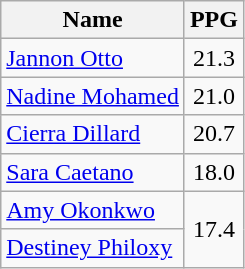<table class=wikitable>
<tr>
<th>Name</th>
<th>PPG</th>
</tr>
<tr>
<td> <a href='#'>Jannon Otto</a></td>
<td align=center>21.3</td>
</tr>
<tr>
<td> <a href='#'>Nadine Mohamed</a></td>
<td align=center>21.0</td>
</tr>
<tr>
<td> <a href='#'>Cierra Dillard</a></td>
<td align=center>20.7</td>
</tr>
<tr>
<td> <a href='#'>Sara Caetano</a></td>
<td align=center>18.0</td>
</tr>
<tr>
<td> <a href='#'>Amy Okonkwo</a></td>
<td align=center rowspan=2>17.4</td>
</tr>
<tr>
<td> <a href='#'>Destiney Philoxy</a></td>
</tr>
</table>
